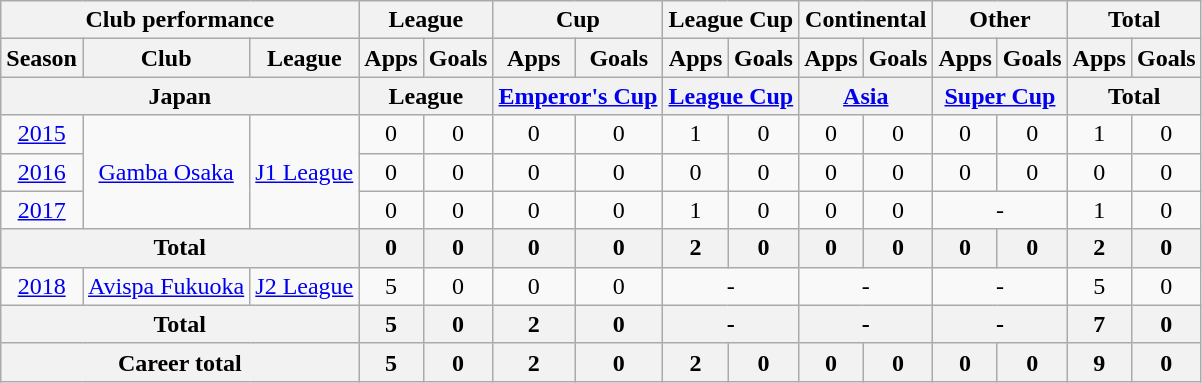<table class="wikitable" style="text-align:center">
<tr>
<th colspan=3>Club performance</th>
<th colspan=2>League</th>
<th colspan=2>Cup</th>
<th colspan=2>League Cup</th>
<th colspan=2>Continental</th>
<th colspan=2>Other</th>
<th colspan=2>Total</th>
</tr>
<tr>
<th>Season</th>
<th>Club</th>
<th>League</th>
<th>Apps</th>
<th>Goals</th>
<th>Apps</th>
<th>Goals</th>
<th>Apps</th>
<th>Goals</th>
<th>Apps</th>
<th>Goals</th>
<th>Apps</th>
<th>Goals</th>
<th>Apps</th>
<th>Goals</th>
</tr>
<tr>
<th colspan=3>Japan</th>
<th colspan=2>League</th>
<th colspan=2><a href='#'>Emperor's Cup</a></th>
<th colspan=2><a href='#'>League Cup</a></th>
<th colspan=2><a href='#'>Asia</a></th>
<th colspan=2><a href='#'>Super Cup</a></th>
<th colspan=2>Total</th>
</tr>
<tr>
<td><a href='#'>2015</a></td>
<td rowspan="3"><a href='#'>Gamba Osaka</a></td>
<td rowspan="3"><a href='#'>J1 League</a></td>
<td>0</td>
<td>0</td>
<td>0</td>
<td>0</td>
<td>1</td>
<td>0</td>
<td>0</td>
<td>0</td>
<td>0</td>
<td>0</td>
<td>1</td>
<td>0</td>
</tr>
<tr>
<td><a href='#'>2016</a></td>
<td>0</td>
<td>0</td>
<td>0</td>
<td>0</td>
<td>0</td>
<td>0</td>
<td>0</td>
<td>0</td>
<td>0</td>
<td>0</td>
<td>0</td>
<td>0</td>
</tr>
<tr>
<td><a href='#'>2017</a></td>
<td>0</td>
<td>0</td>
<td>0</td>
<td>0</td>
<td>1</td>
<td>0</td>
<td>0</td>
<td>0</td>
<td colspan="2">-</td>
<td>1</td>
<td>0</td>
</tr>
<tr>
<th colspan=3>Total</th>
<th>0</th>
<th>0</th>
<th>0</th>
<th>0</th>
<th>2</th>
<th>0</th>
<th>0</th>
<th>0</th>
<th>0</th>
<th>0</th>
<th>2</th>
<th>0</th>
</tr>
<tr>
<td><a href='#'>2018</a></td>
<td rowspan="1"><a href='#'>Avispa Fukuoka</a></td>
<td rowspan="1"><a href='#'>J2 League</a></td>
<td>5</td>
<td>0</td>
<td>0</td>
<td>0</td>
<td colspan="2">-</td>
<td colspan="2">-</td>
<td colspan="2">-</td>
<td>5</td>
<td>0</td>
</tr>
<tr>
<th colspan=3>Total</th>
<th>5</th>
<th>0</th>
<th>2</th>
<th>0</th>
<th colspan="2">-</th>
<th colspan="2">-</th>
<th colspan="2">-</th>
<th>7</th>
<th>0</th>
</tr>
<tr>
<th colspan=3>Career total</th>
<th>5</th>
<th>0</th>
<th>2</th>
<th>0</th>
<th>2</th>
<th>0</th>
<th>0</th>
<th>0</th>
<th>0</th>
<th>0</th>
<th>9</th>
<th>0</th>
</tr>
</table>
